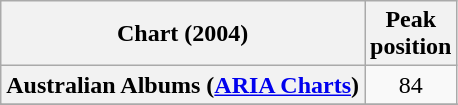<table class="wikitable plainrowheaders">
<tr>
<th scope="col">Chart (2004)</th>
<th scope="col">Peak<br>position</th>
</tr>
<tr>
<th scope="row">Australian Albums (<a href='#'>ARIA Charts</a>)</th>
<td align="center">84</td>
</tr>
<tr>
</tr>
<tr>
</tr>
<tr>
</tr>
<tr>
</tr>
<tr>
</tr>
<tr>
</tr>
<tr>
</tr>
<tr>
</tr>
<tr>
</tr>
<tr>
</tr>
</table>
